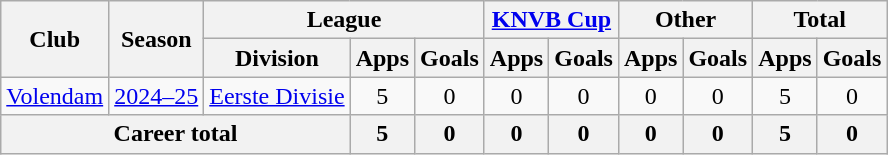<table class="wikitable" style="text-align:center">
<tr>
<th rowspan="2">Club</th>
<th rowspan="2">Season</th>
<th colspan="3">League</th>
<th colspan="2"><a href='#'>KNVB Cup</a></th>
<th colspan="2">Other</th>
<th colspan="2">Total</th>
</tr>
<tr>
<th>Division</th>
<th>Apps</th>
<th>Goals</th>
<th>Apps</th>
<th>Goals</th>
<th>Apps</th>
<th>Goals</th>
<th>Apps</th>
<th>Goals</th>
</tr>
<tr>
<td><a href='#'>Volendam</a></td>
<td><a href='#'>2024–25</a></td>
<td><a href='#'>Eerste Divisie</a></td>
<td>5</td>
<td>0</td>
<td>0</td>
<td>0</td>
<td>0</td>
<td>0</td>
<td>5</td>
<td>0</td>
</tr>
<tr>
<th colspan="3">Career total</th>
<th>5</th>
<th>0</th>
<th>0</th>
<th>0</th>
<th>0</th>
<th>0</th>
<th>5</th>
<th>0</th>
</tr>
</table>
